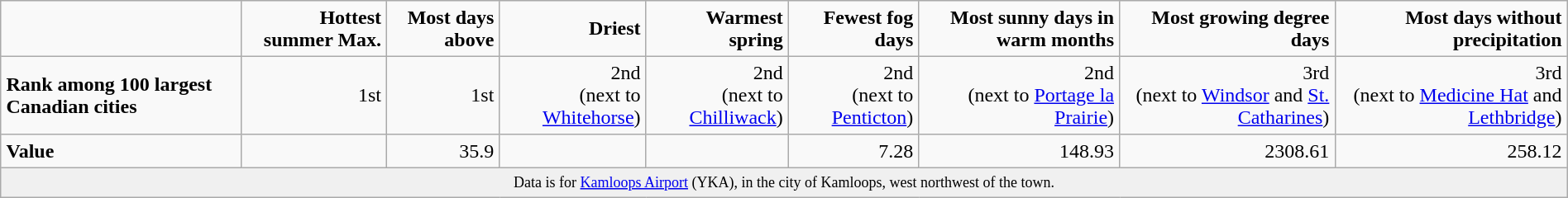<table border="1" cellpadding="4" cellspacing="0" style="margin:auto; text-align:right; background:#f9f9f9; border:1px #aaa solid; border-collapse:collapse;">
<tr>
<th></th>
<th>Hottest summer Max.</th>
<th>Most days above </th>
<th>Driest</th>
<th>Warmest spring</th>
<th>Fewest fog days</th>
<th>Most sunny days in warm months</th>
<th>Most growing degree days</th>
<th>Most days without precipitation</th>
</tr>
<tr>
<th align=left>Rank among 100 largest Canadian cities</th>
<td>1st</td>
<td>1st</td>
<td>2nd<br>(next to <a href='#'>Whitehorse</a>)</td>
<td>2nd<br>(next to <a href='#'>Chilliwack</a>)</td>
<td>2nd<br>(next to <a href='#'>Penticton</a>)</td>
<td>2nd<br>(next to <a href='#'>Portage la Prairie</a>)</td>
<td>3rd<br>(next to <a href='#'>Windsor</a> and <a href='#'>St. Catharines</a>)</td>
<td>3rd<br>(next to <a href='#'>Medicine Hat</a> and <a href='#'>Lethbridge</a>)</td>
</tr>
<tr>
<th align=left>Value</th>
<td></td>
<td>35.9</td>
<td></td>
<td></td>
<td>7.28</td>
<td>148.93</td>
<td>2308.61</td>
<td>258.12</td>
</tr>
<tr>
<td colspan=14 style="background:#f0f0f0; text-align:center; font-size:75%;">Data is for <a href='#'>Kamloops Airport</a> (YKA), in the city of Kamloops,  west northwest of the town.</td>
</tr>
</table>
